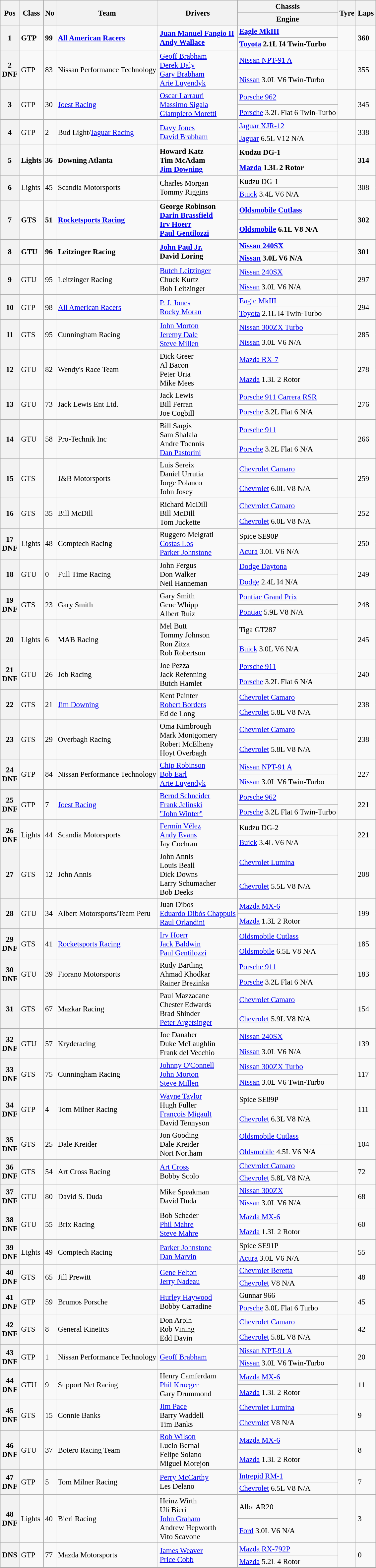<table class="wikitable" style="font-size: 95%">
<tr>
<th rowspan=2>Pos</th>
<th rowspan=2>Class</th>
<th rowspan=2>No</th>
<th rowspan=2>Team</th>
<th rowspan=2>Drivers</th>
<th>Chassis</th>
<th rowspan=2>Tyre</th>
<th rowspan=2>Laps</th>
</tr>
<tr>
<th>Engine</th>
</tr>
<tr style="font-weight:bold">
<th rowspan=2>1</th>
<td rowspan=2>GTP</td>
<td rowspan=2>99</td>
<td rowspan=2> <a href='#'>All American Racers</a></td>
<td rowspan=2> <a href='#'>Juan Manuel Fangio II</a><br> <a href='#'>Andy Wallace</a></td>
<td><a href='#'>Eagle MkIII</a></td>
<td rowspan=2></td>
<td rowspan=2>360</td>
</tr>
<tr style="font-weight:bold">
<td><a href='#'>Toyota</a> 2.1L I4 Twin-Turbo</td>
</tr>
<tr>
<th rowspan=2>2<br>DNF</th>
<td rowspan=2>GTP</td>
<td rowspan=2>83</td>
<td rowspan=2> Nissan Performance Technology</td>
<td rowspan=2> <a href='#'>Geoff Brabham</a><br> <a href='#'>Derek Daly</a><br> <a href='#'>Gary Brabham</a><br> <a href='#'>Arie Luyendyk</a></td>
<td><a href='#'>Nissan NPT-91 A</a></td>
<td rowspan=2></td>
<td rowspan=2>355</td>
</tr>
<tr>
<td><a href='#'>Nissan</a> 3.0L V6 Twin-Turbo</td>
</tr>
<tr>
<th rowspan=2>3</th>
<td rowspan=2>GTP</td>
<td rowspan=2>30</td>
<td rowspan=2> <a href='#'>Joest Racing</a></td>
<td rowspan=2> <a href='#'>Oscar Larrauri</a><br> <a href='#'>Massimo Sigala</a><br> <a href='#'>Giampiero Moretti</a></td>
<td><a href='#'>Porsche 962</a></td>
<td rowspan=2></td>
<td rowspan=2>345</td>
</tr>
<tr>
<td><a href='#'>Porsche</a> 3.2L Flat 6 Twin-Turbo</td>
</tr>
<tr>
<th rowspan=2>4</th>
<td rowspan=2>GTP</td>
<td rowspan=2>2</td>
<td rowspan=2> Bud Light/<a href='#'>Jaguar Racing</a></td>
<td rowspan=2> <a href='#'>Davy Jones</a><br> <a href='#'>David Brabham</a></td>
<td><a href='#'>Jaguar XJR-12</a></td>
<td rowspan=2></td>
<td rowspan=2>338</td>
</tr>
<tr>
<td><a href='#'>Jaguar</a> 6.5L V12 N/A</td>
</tr>
<tr style="font-weight:bold">
<th rowspan=2>5</th>
<td rowspan=2>Lights</td>
<td rowspan=2>36</td>
<td rowspan=2> Downing Atlanta</td>
<td rowspan=2> Howard Katz<br> Tim McAdam<br> <a href='#'>Jim Downing</a></td>
<td>Kudzu DG-1</td>
<td rowspan=2></td>
<td rowspan=2>314</td>
</tr>
<tr style="font-weight:bold">
<td><a href='#'>Mazda</a> 1.3L 2 Rotor</td>
</tr>
<tr>
<th rowspan=2>6</th>
<td rowspan=2>Lights</td>
<td rowspan=2>45</td>
<td rowspan=2> Scandia Motorsports</td>
<td rowspan=2> Charles Morgan<br> Tommy Riggins</td>
<td>Kudzu DG-1</td>
<td rowspan=2></td>
<td rowspan=2>308</td>
</tr>
<tr>
<td><a href='#'>Buick</a> 3.4L V6 N/A</td>
</tr>
<tr style="font-weight:bold">
<th rowspan=2>7</th>
<td rowspan=2>GTS</td>
<td rowspan=2>51</td>
<td rowspan=2> <a href='#'>Rocketsports Racing</a></td>
<td rowspan=2> George Robinson<br> <a href='#'>Darin Brassfield</a><br> <a href='#'>Irv Hoerr</a><br> <a href='#'>Paul Gentilozzi</a></td>
<td><a href='#'>Oldsmobile Cutlass</a></td>
<td rowspan=2></td>
<td rowspan=2>302</td>
</tr>
<tr style="font-weight:bold">
<td><a href='#'>Oldsmobile</a> 6.1L V8 N/A</td>
</tr>
<tr style="font-weight:bold">
<th rowspan=2>8</th>
<td rowspan=2>GTU</td>
<td rowspan=2>96</td>
<td rowspan=2> Leitzinger Racing</td>
<td rowspan=2> <a href='#'>John Paul Jr.</a><br> David Loring</td>
<td><a href='#'>Nissan 240SX</a></td>
<td rowspan=2></td>
<td rowspan=2>301</td>
</tr>
<tr style="font-weight:bold">
<td><a href='#'>Nissan</a> 3.0L V6 N/A</td>
</tr>
<tr>
<th rowspan=2>9</th>
<td rowspan=2>GTU</td>
<td rowspan=2>95</td>
<td rowspan=2> Leitzinger Racing</td>
<td rowspan=2> <a href='#'>Butch Leitzinger</a><br> Chuck Kurtz<br> Bob Leitzinger</td>
<td><a href='#'>Nissan 240SX</a></td>
<td rowspan=2></td>
<td rowspan=2>297</td>
</tr>
<tr>
<td><a href='#'>Nissan</a> 3.0L V6 N/A</td>
</tr>
<tr>
<th rowspan=2>10</th>
<td rowspan=2>GTP</td>
<td rowspan=2>98</td>
<td rowspan=2> <a href='#'>All American Racers</a></td>
<td rowspan=2> <a href='#'>P. J. Jones</a><br> <a href='#'>Rocky Moran</a></td>
<td><a href='#'>Eagle MkIII</a></td>
<td rowspan=2></td>
<td rowspan=2>294</td>
</tr>
<tr>
<td><a href='#'>Toyota</a> 2.1L I4 Twin-Turbo</td>
</tr>
<tr>
<th rowspan=2>11</th>
<td rowspan=2>GTS</td>
<td rowspan=2>95</td>
<td rowspan=2> Cunningham Racing</td>
<td rowspan=2> <a href='#'>John Morton</a><br> <a href='#'>Jeremy Dale</a><br> <a href='#'>Steve Millen</a></td>
<td><a href='#'>Nissan 300ZX Turbo</a></td>
<td rowspan=2></td>
<td rowspan=2>285</td>
</tr>
<tr>
<td><a href='#'>Nissan</a> 3.0L V6 N/A</td>
</tr>
<tr>
<th rowspan=2>12</th>
<td rowspan=2>GTU</td>
<td rowspan=2>82</td>
<td rowspan=2> Wendy's Race Team</td>
<td rowspan=2> Dick Greer<br> Al Bacon<br> Peter Uria<br> Mike Mees</td>
<td><a href='#'>Mazda RX-7</a></td>
<td rowspan=2></td>
<td rowspan=2>278</td>
</tr>
<tr>
<td><a href='#'>Mazda</a> 1.3L 2 Rotor</td>
</tr>
<tr>
<th rowspan=2>13</th>
<td rowspan=2>GTU</td>
<td rowspan=2>73</td>
<td rowspan=2> Jack Lewis Ent Ltd.</td>
<td rowspan=2> Jack Lewis<br> Bill Ferran<br> Joe Cogbill</td>
<td><a href='#'>Porsche 911 Carrera RSR</a></td>
<td rowspan=2></td>
<td rowspan=2>276</td>
</tr>
<tr>
<td><a href='#'>Porsche</a> 3.2L Flat 6 N/A</td>
</tr>
<tr>
<th rowspan=2>14</th>
<td rowspan=2>GTU</td>
<td rowspan=2>58</td>
<td rowspan=2> Pro-Technik Inc</td>
<td rowspan=2> Bill Sargis<br> Sam Shalala<br> Andre Toennis<br> <a href='#'>Dan Pastorini</a></td>
<td><a href='#'>Porsche 911</a></td>
<td rowspan=2></td>
<td rowspan=2>266</td>
</tr>
<tr>
<td><a href='#'>Porsche</a> 3.2L Flat 6 N/A</td>
</tr>
<tr>
<th rowspan=2>15</th>
<td rowspan=2>GTS</td>
<td rowspan=2></td>
<td rowspan=2> J&B Motorsports</td>
<td rowspan=2> Luis Sereix<br> Daniel Urrutia<br> Jorge Polanco<br> John Josey</td>
<td><a href='#'>Chevrolet Camaro</a></td>
<td rowspan=2></td>
<td rowspan=2>259</td>
</tr>
<tr>
<td><a href='#'>Chevrolet</a> 6.0L V8 N/A</td>
</tr>
<tr>
<th rowspan=2>16</th>
<td rowspan=2>GTS</td>
<td rowspan=2>35</td>
<td rowspan=2> Bill McDill</td>
<td rowspan=2> Richard McDill<br> Bill McDill<br> Tom Juckette</td>
<td><a href='#'>Chevrolet Camaro</a></td>
<td rowspan=2></td>
<td rowspan=2>252</td>
</tr>
<tr>
<td><a href='#'>Chevrolet</a> 6.0L V8 N/A</td>
</tr>
<tr>
<th rowspan=2>17<br>DNF</th>
<td rowspan=2>Lights</td>
<td rowspan=2>48</td>
<td rowspan=2> Comptech Racing</td>
<td rowspan=2> Ruggero Melgrati<br> <a href='#'>Costas Los</a><br> <a href='#'>Parker Johnstone</a></td>
<td>Spice SE90P</td>
<td rowspan=2></td>
<td rowspan=2>250</td>
</tr>
<tr>
<td><a href='#'>Acura</a> 3.0L V6 N/A</td>
</tr>
<tr>
<th rowspan=2>18</th>
<td rowspan=2>GTU</td>
<td rowspan=2>0</td>
<td rowspan=2> Full Time Racing</td>
<td rowspan=2> John Fergus<br> Don Walker<br> Neil Hanneman</td>
<td><a href='#'>Dodge Daytona</a></td>
<td rowspan=2></td>
<td rowspan=2>249</td>
</tr>
<tr>
<td><a href='#'>Dodge</a> 2.4L I4 N/A</td>
</tr>
<tr>
<th rowspan=2>19<br>DNF</th>
<td rowspan=2>GTS</td>
<td rowspan=2>23</td>
<td rowspan=2> Gary Smith</td>
<td rowspan=2> Gary Smith<br> Gene Whipp<br> Albert Ruiz</td>
<td><a href='#'>Pontiac Grand Prix</a></td>
<td rowspan=2></td>
<td rowspan=2>248</td>
</tr>
<tr>
<td><a href='#'>Pontiac</a> 5.9L V8 N/A</td>
</tr>
<tr>
<th rowspan=2>20</th>
<td rowspan=2>Lights</td>
<td rowspan=2>6</td>
<td rowspan=2> MAB Racing</td>
<td rowspan=2> Mel Butt<br> Tommy Johnson<br> Ron Zitza<br> Rob Robertson</td>
<td>Tiga GT287</td>
<td rowspan=2></td>
<td rowspan=2>245</td>
</tr>
<tr>
<td><a href='#'>Buick</a> 3.0L V6 N/A</td>
</tr>
<tr>
<th rowspan=2>21<br>DNF</th>
<td rowspan=2>GTU</td>
<td rowspan=2>26</td>
<td rowspan=2> Job Racing</td>
<td rowspan=2> Joe Pezza<br> Jack Refenning<br> Butch Hamlet</td>
<td><a href='#'>Porsche 911</a></td>
<td rowspan=2></td>
<td rowspan=2>240</td>
</tr>
<tr>
<td><a href='#'>Porsche</a> 3.2L Flat 6 N/A</td>
</tr>
<tr>
<th rowspan=2>22</th>
<td rowspan=2>GTS</td>
<td rowspan=2>21</td>
<td rowspan=2> <a href='#'>Jim Downing</a></td>
<td rowspan=2> Kent Painter<br> <a href='#'>Robert Borders</a><br> Ed de Long</td>
<td><a href='#'>Chevrolet Camaro</a></td>
<td rowspan=2></td>
<td rowspan=2>238</td>
</tr>
<tr>
<td><a href='#'>Chevrolet</a> 5.8L V8 N/A</td>
</tr>
<tr>
<th rowspan=2>23</th>
<td rowspan=2>GTS</td>
<td rowspan=2>29</td>
<td rowspan=2> Overbagh Racing</td>
<td rowspan=2> Oma Kimbrough<br> Mark Montgomery<br> Robert McElheny<br> Hoyt Overbagh</td>
<td><a href='#'>Chevrolet Camaro</a></td>
<td rowspan=2></td>
<td rowspan=2>238</td>
</tr>
<tr>
<td><a href='#'>Chevrolet</a> 5.8L V8 N/A</td>
</tr>
<tr>
<th rowspan=2>24<br>DNF</th>
<td rowspan=2>GTP</td>
<td rowspan=2>84</td>
<td rowspan=2> Nissan Performance Technology</td>
<td rowspan=2> <a href='#'>Chip Robinson</a><br> <a href='#'>Bob Earl</a><br> <a href='#'>Arie Luyendyk</a></td>
<td><a href='#'>Nissan NPT-91 A</a></td>
<td rowspan=2></td>
<td rowspan=2>227</td>
</tr>
<tr>
<td><a href='#'>Nissan</a> 3.0L V6 Twin-Turbo</td>
</tr>
<tr>
<th rowspan=2>25<br>DNF</th>
<td rowspan=2>GTP</td>
<td rowspan=2>7</td>
<td rowspan=2> <a href='#'>Joest Racing</a></td>
<td rowspan=2> <a href='#'>Bernd Schneider</a><br> <a href='#'>Frank Jelinski</a><br> <a href='#'>"John Winter"</a></td>
<td><a href='#'>Porsche 962</a></td>
<td rowspan=2></td>
<td rowspan=2>221</td>
</tr>
<tr>
<td><a href='#'>Porsche</a> 3.2L Flat 6 Twin-Turbo</td>
</tr>
<tr>
<th rowspan=2>26<br>DNF</th>
<td rowspan=2>Lights</td>
<td rowspan=2>44</td>
<td rowspan=2> Scandia Motorsports</td>
<td rowspan=2> <a href='#'>Fermín Vélez</a><br> <a href='#'>Andy Evans</a><br> Jay Cochran</td>
<td>Kudzu DG-2</td>
<td rowspan=2></td>
<td rowspan=2>221</td>
</tr>
<tr>
<td><a href='#'>Buick</a> 3.4L V6 N/A</td>
</tr>
<tr>
<th rowspan=2>27</th>
<td rowspan=2>GTS</td>
<td rowspan=2>12</td>
<td rowspan=2> John Annis</td>
<td rowspan=2> John Annis<br> Louis Beall<br> Dick Downs<br> Larry Schumacher<br> Bob Deeks</td>
<td><a href='#'>Chevrolet Lumina</a></td>
<td rowspan=2></td>
<td rowspan=2>208</td>
</tr>
<tr>
<td><a href='#'>Chevrolet</a> 5.5L V8 N/A</td>
</tr>
<tr>
<th rowspan=2>28</th>
<td rowspan=2>GTU</td>
<td rowspan=2>34</td>
<td rowspan=2> Albert Motorsports/Team Peru</td>
<td rowspan=2> Juan Dibos<br> <a href='#'>Eduardo Dibós Chappuis</a><br> <a href='#'>Raul Orlandini</a></td>
<td><a href='#'>Mazda MX-6</a></td>
<td rowspan=2></td>
<td rowspan=2>199</td>
</tr>
<tr>
<td><a href='#'>Mazda</a> 1.3L 2 Rotor</td>
</tr>
<tr>
<th rowspan=2>29<br>DNF</th>
<td rowspan=2>GTS</td>
<td rowspan=2>41</td>
<td rowspan=2> <a href='#'>Rocketsports Racing</a></td>
<td rowspan=2> <a href='#'>Irv Hoerr</a><br> <a href='#'>Jack Baldwin</a><br> <a href='#'>Paul Gentilozzi</a></td>
<td><a href='#'>Oldsmobile Cutlass</a></td>
<td rowspan=2></td>
<td rowspan=2>185</td>
</tr>
<tr>
<td><a href='#'>Oldsmobile</a> 6.5L V8 N/A</td>
</tr>
<tr>
<th rowspan=2>30<br>DNF</th>
<td rowspan=2>GTU</td>
<td rowspan=2>39</td>
<td rowspan=2> Fiorano Motorsports</td>
<td rowspan=2> Rudy Bartling<br> Ahmad Khodkar<br> Rainer Brezinka</td>
<td><a href='#'>Porsche 911</a></td>
<td rowspan=2></td>
<td rowspan=2>183</td>
</tr>
<tr>
<td><a href='#'>Porsche</a> 3.2L Flat 6 N/A</td>
</tr>
<tr>
<th rowspan=2>31</th>
<td rowspan=2>GTS</td>
<td rowspan=2>67</td>
<td rowspan=2> Mazkar Racing</td>
<td rowspan=2> Paul Mazzacane<br> Chester Edwards<br> Brad Shinder<br> <a href='#'>Peter Argetsinger</a></td>
<td><a href='#'>Chevrolet Camaro</a></td>
<td rowspan=2></td>
<td rowspan=2>154</td>
</tr>
<tr>
<td><a href='#'>Chevrolet</a> 5.9L V8 N/A</td>
</tr>
<tr>
<th rowspan=2>32<br>DNF</th>
<td rowspan=2>GTU</td>
<td rowspan=2>57</td>
<td rowspan=2> Kryderacing</td>
<td rowspan=2> Joe Danaher<br> Duke McLaughlin<br> Frank del Vecchio</td>
<td><a href='#'>Nissan 240SX</a></td>
<td rowspan=2></td>
<td rowspan=2>139</td>
</tr>
<tr>
<td><a href='#'>Nissan</a> 3.0L V6 N/A</td>
</tr>
<tr>
<th rowspan=2>33<br>DNF</th>
<td rowspan=2>GTS</td>
<td rowspan=2>75</td>
<td rowspan=2> Cunningham Racing</td>
<td rowspan=2> <a href='#'>Johnny O'Connell</a><br> <a href='#'>John Morton</a><br> <a href='#'>Steve Millen</a></td>
<td><a href='#'>Nissan 300ZX Turbo</a></td>
<td rowspan=2></td>
<td rowspan=2>117</td>
</tr>
<tr>
<td><a href='#'>Nissan</a> 3.0L V6 Twin-Turbo</td>
</tr>
<tr>
<th rowspan=2>34<br>DNF</th>
<td rowspan=2>GTP</td>
<td rowspan=2>4</td>
<td rowspan=2> Tom Milner Racing</td>
<td rowspan=2> <a href='#'>Wayne Taylor</a><br> Hugh Fuller<br> <a href='#'>François Migault</a><br> David Tennyson</td>
<td>Spice SE89P</td>
<td rowspan=2></td>
<td rowspan=2>111</td>
</tr>
<tr>
<td><a href='#'>Chevrolet</a> 6.3L V8 N/A</td>
</tr>
<tr>
<th rowspan=2>35<br>DNF</th>
<td rowspan=2>GTS</td>
<td rowspan=2>25</td>
<td rowspan=2> Dale Kreider</td>
<td rowspan=2> Jon Gooding<br> Dale Kreider<br> Nort Northam</td>
<td><a href='#'>Oldsmobile Cutlass</a></td>
<td rowspan=2></td>
<td rowspan=2>104</td>
</tr>
<tr>
<td><a href='#'>Oldsmobile</a> 4.5L V6 N/A</td>
</tr>
<tr>
<th rowspan=2>36<br>DNF</th>
<td rowspan=2>GTS</td>
<td rowspan=2>54</td>
<td rowspan=2> Art Cross Racing</td>
<td rowspan=2> <a href='#'>Art Cross</a><br> Bobby Scolo</td>
<td><a href='#'>Chevrolet Camaro</a></td>
<td rowspan=2></td>
<td rowspan=2>72</td>
</tr>
<tr>
<td><a href='#'>Chevrolet</a> 5.8L V8 N/A</td>
</tr>
<tr>
<th rowspan=2>37<br>DNF</th>
<td rowspan=2>GTU</td>
<td rowspan=2>80</td>
<td rowspan=2> David S. Duda</td>
<td rowspan=2> Mike Speakman<br> David Duda</td>
<td><a href='#'>Nissan 300ZX</a></td>
<td rowspan=2></td>
<td rowspan=2>68</td>
</tr>
<tr>
<td><a href='#'>Nissan</a> 3.0L V6 N/A</td>
</tr>
<tr>
<th rowspan=2>38<br>DNF</th>
<td rowspan=2>GTU</td>
<td rowspan=2>55</td>
<td rowspan=2> Brix Racing</td>
<td rowspan=2> Bob Schader<br> <a href='#'>Phil Mahre</a><br> <a href='#'>Steve Mahre</a></td>
<td><a href='#'>Mazda MX-6</a></td>
<td rowspan=2></td>
<td rowspan=2>60</td>
</tr>
<tr>
<td><a href='#'>Mazda</a> 1.3L 2 Rotor</td>
</tr>
<tr>
<th rowspan=2>39<br>DNF</th>
<td rowspan=2>Lights</td>
<td rowspan=2>49</td>
<td rowspan=2> Comptech Racing</td>
<td rowspan=2> <a href='#'>Parker Johnstone</a><br> <a href='#'>Dan Marvin</a></td>
<td>Spice SE91P</td>
<td rowspan=2></td>
<td rowspan=2>55</td>
</tr>
<tr>
<td><a href='#'>Acura</a> 3.0L V6 N/A</td>
</tr>
<tr>
<th rowspan=2>40<br>DNF</th>
<td rowspan=2>GTS</td>
<td rowspan=2>65</td>
<td rowspan=2> Jill Prewitt</td>
<td rowspan=2> <a href='#'>Gene Felton</a><br> <a href='#'>Jerry Nadeau</a></td>
<td><a href='#'>Chevrolet Beretta</a></td>
<td rowspan=2></td>
<td rowspan=2>48</td>
</tr>
<tr>
<td><a href='#'>Chevrolet</a> V8 N/A</td>
</tr>
<tr>
<th rowspan=2>41<br>DNF</th>
<td rowspan=2>GTP</td>
<td rowspan=2>59</td>
<td rowspan=2> Brumos Porsche</td>
<td rowspan=2> <a href='#'>Hurley Haywood</a><br> Bobby Carradine</td>
<td>Gunnar 966</td>
<td rowspan=2></td>
<td rowspan=2>45</td>
</tr>
<tr>
<td><a href='#'>Porsche</a> 3.0L Flat 6 Turbo</td>
</tr>
<tr>
<th rowspan=2>42<br>DNF</th>
<td rowspan=2>GTS</td>
<td rowspan=2>8</td>
<td rowspan=2> General Kinetics</td>
<td rowspan=2> Don Arpin<br> Rob Vining<br> Edd Davin</td>
<td><a href='#'>Chevrolet Camaro</a></td>
<td rowspan=2></td>
<td rowspan=2>42</td>
</tr>
<tr>
<td><a href='#'>Chevrolet</a> 5.8L V8 N/A</td>
</tr>
<tr>
<th rowspan=2>43<br>DNF</th>
<td rowspan=2>GTP</td>
<td rowspan=2>1</td>
<td rowspan=2> Nissan Performance Technology</td>
<td rowspan=2> <a href='#'>Geoff Brabham</a></td>
<td><a href='#'>Nissan NPT-91 A</a></td>
<td rowspan=2></td>
<td rowspan=2>20</td>
</tr>
<tr>
<td><a href='#'>Nissan</a> 3.0L V6 Twin-Turbo</td>
</tr>
<tr>
<th rowspan=2>44<br>DNF</th>
<td rowspan=2>GTU</td>
<td rowspan=2>9</td>
<td rowspan=2> Support Net Racing</td>
<td rowspan=2> Henry Camferdam<br> <a href='#'>Phil Krueger</a><br> Gary Drummond</td>
<td><a href='#'>Mazda MX-6</a></td>
<td rowspan=2></td>
<td rowspan=2>11</td>
</tr>
<tr>
<td><a href='#'>Mazda</a> 1.3L 2 Rotor</td>
</tr>
<tr>
<th rowspan=2>45<br>DNF</th>
<td rowspan=2>GTS</td>
<td rowspan=2>15</td>
<td rowspan=2> Connie Banks</td>
<td rowspan=2> <a href='#'>Jim Pace</a><br> Barry Waddell<br> Tim Banks</td>
<td><a href='#'>Chevrolet Lumina</a></td>
<td rowspan=2></td>
<td rowspan=2>9</td>
</tr>
<tr>
<td><a href='#'>Chevrolet</a> V8 N/A</td>
</tr>
<tr>
<th rowspan=2>46<br>DNF</th>
<td rowspan=2>GTU</td>
<td rowspan=2>37</td>
<td rowspan=2> Botero Racing Team</td>
<td rowspan=2> <a href='#'>Rob Wilson</a><br> Lucio Bernal<br> Felipe Solano<br> Miguel Morejon</td>
<td><a href='#'>Mazda MX-6</a></td>
<td rowspan=2></td>
<td rowspan=2>8</td>
</tr>
<tr>
<td><a href='#'>Mazda</a> 1.3L 2 Rotor</td>
</tr>
<tr>
<th rowspan=2>47<br>DNF</th>
<td rowspan=2>GTP</td>
<td rowspan=2>5</td>
<td rowspan=2> Tom Milner Racing</td>
<td rowspan=2> <a href='#'>Perry McCarthy</a><br> Les Delano</td>
<td><a href='#'>Intrepid RM-1</a></td>
<td rowspan=2></td>
<td rowspan=2>7</td>
</tr>
<tr>
<td><a href='#'>Chevrolet</a> 6.5L V8 N/A</td>
</tr>
<tr>
<th rowspan=2>48<br>DNF</th>
<td rowspan=2>Lights</td>
<td rowspan=2>40</td>
<td rowspan=2> Bieri Racing</td>
<td rowspan=2> Heinz Wirth<br> Uli Bieri<br> <a href='#'>John Graham</a><br> Andrew Hepworth<br> Vito Scavone</td>
<td>Alba AR20</td>
<td rowspan=2></td>
<td rowspan=2>3</td>
</tr>
<tr>
<td><a href='#'>Ford</a> 3.0L V6 N/A</td>
</tr>
<tr>
<th rowspan=2>DNS</th>
<td rowspan=2>GTP</td>
<td rowspan=2>77</td>
<td rowspan=2> Mazda Motorsports</td>
<td rowspan=2> <a href='#'>James Weaver</a><br> <a href='#'>Price Cobb</a></td>
<td><a href='#'>Mazda RX-792P</a></td>
<td rowspan=2></td>
<td rowspan=2>0</td>
</tr>
<tr>
<td><a href='#'>Mazda</a> 5.2L 4 Rotor</td>
</tr>
<tr>
</tr>
</table>
